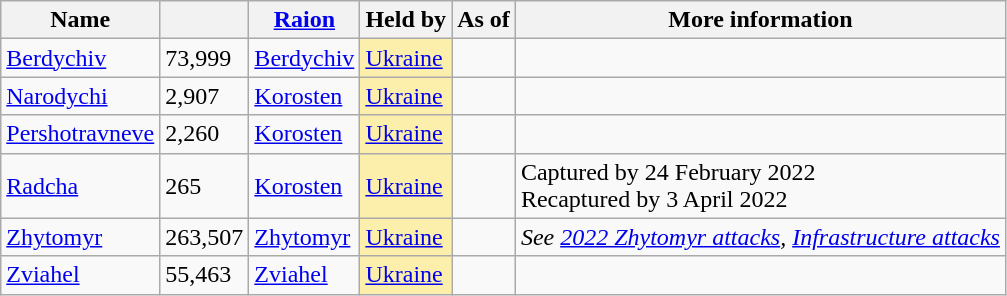<table class="wikitable sortable">
<tr>
<th>Name</th>
<th></th>
<th><a href='#'>Raion</a></th>
<th>Held by</th>
<th class=sortable>As of</th>
<th class=unsortable>More information</th>
</tr>
<tr>
<td><a href='#'>Berdychiv</a></td>
<td>73,999</td>
<td><a href='#'>Berdychiv</a></td>
<td style=background:#FFD70050><a href='#'>Ukraine</a></td>
<td align=right></td>
<td></td>
</tr>
<tr>
<td><a href='#'>Narodychi</a></td>
<td>2,907</td>
<td><a href='#'>Korosten</a></td>
<td style=background:#FFD70050><a href='#'>Ukraine</a></td>
<td align=right></td>
<td></td>
</tr>
<tr>
<td><a href='#'>Pershotravneve</a></td>
<td>2,260</td>
<td><a href='#'>Korosten</a></td>
<td style=background:#FFD70050><a href='#'>Ukraine</a></td>
<td align=right></td>
</tr>
<tr>
<td><a href='#'>Radcha</a></td>
<td>265</td>
<td><a href='#'>Korosten</a></td>
<td style=background:#FFD70050><a href='#'>Ukraine</a></td>
<td align=right></td>
<td>Captured by  24 February 2022 <br> Recaptured by  3 April 2022</td>
</tr>
<tr>
<td><a href='#'>Zhytomyr</a></td>
<td>263,507</td>
<td><a href='#'>Zhytomyr</a></td>
<td style=background:#FFD70050><a href='#'>Ukraine</a></td>
<td align=right></td>
<td><em>See <a href='#'>2022 Zhytomyr attacks</a>, <a href='#'>Infrastructure attacks</a></em></td>
</tr>
<tr>
<td><a href='#'>Zviahel</a></td>
<td>55,463</td>
<td><a href='#'>Zviahel</a></td>
<td style=background:#FFD70050><a href='#'>Ukraine</a></td>
<td align=right></td>
<td></td>
</tr>
</table>
